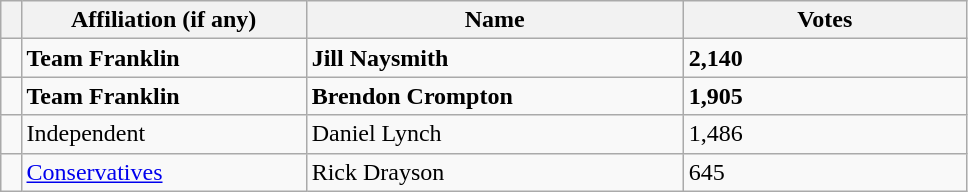<table class="wikitable" style="width:51%;">
<tr>
<th style="width:1%;"></th>
<th style="width:15%;">Affiliation (if any)</th>
<th style="width:20%;">Name</th>
<th style="width:15%;">Votes</th>
</tr>
<tr>
<td bgcolor=></td>
<td><strong>Team Franklin</strong></td>
<td><strong>Jill Naysmith</strong></td>
<td><strong>2,140</strong></td>
</tr>
<tr>
<td bgcolor=></td>
<td><strong>Team Franklin</strong></td>
<td><strong>Brendon Crompton</strong></td>
<td><strong>1,905</strong></td>
</tr>
<tr>
<td bgcolor=></td>
<td>Independent</td>
<td>Daniel Lynch</td>
<td>1,486</td>
</tr>
<tr>
<td bgcolor=></td>
<td><a href='#'>Conservatives</a></td>
<td>Rick Drayson</td>
<td>645</td>
</tr>
</table>
